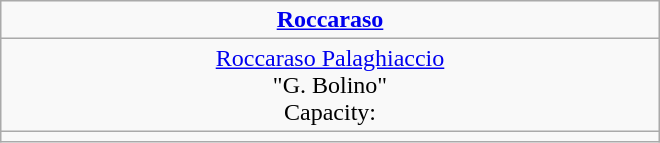<table class="wikitable" style="text-align:center;" width=440px>
<tr>
<td width=220px><strong><a href='#'>Roccaraso</a></strong></td>
</tr>
<tr>
<td><a href='#'>Roccaraso Palaghiaccio</a><br>"G. Bolino"<br>Capacity:</td>
</tr>
<tr>
<td></td>
</tr>
</table>
